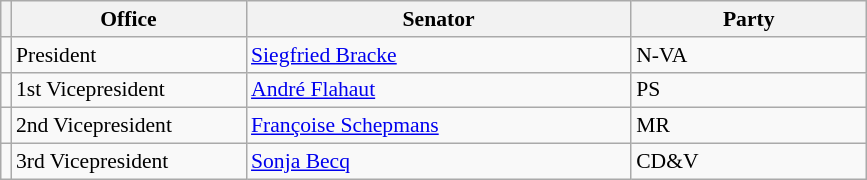<table class="sortable wikitable" style="text-align:left; font-size:90%">
<tr>
<th></th>
<th width="150">Office</th>
<th width="250">Senator</th>
<th width="150">Party</th>
</tr>
<tr>
<td></td>
<td>President</td>
<td align=left><a href='#'>Siegfried Bracke</a></td>
<td>N-VA</td>
</tr>
<tr>
<td></td>
<td>1st Vicepresident</td>
<td align=left><a href='#'>André Flahaut</a></td>
<td>PS</td>
</tr>
<tr>
<td></td>
<td>2nd Vicepresident</td>
<td align=left><a href='#'>Françoise Schepmans</a></td>
<td>MR</td>
</tr>
<tr>
<td></td>
<td>3rd Vicepresident</td>
<td align=left><a href='#'>Sonja Becq</a></td>
<td>CD&V</td>
</tr>
</table>
